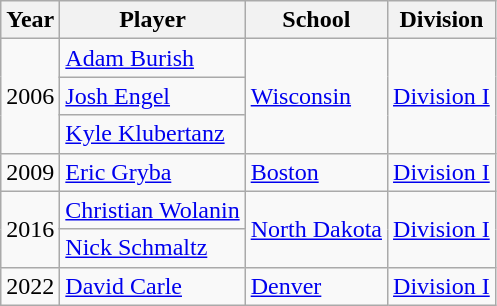<table class="wikitable">
<tr>
<th>Year</th>
<th>Player</th>
<th>School</th>
<th>Division</th>
</tr>
<tr>
<td rowspan="3">2006</td>
<td><a href='#'>Adam Burish</a></td>
<td rowspan="3"><a href='#'>Wisconsin</a></td>
<td rowspan="3"><a href='#'>Division I</a></td>
</tr>
<tr>
<td><a href='#'>Josh Engel</a></td>
</tr>
<tr>
<td><a href='#'>Kyle Klubertanz</a></td>
</tr>
<tr>
<td>2009</td>
<td><a href='#'>Eric Gryba</a></td>
<td><a href='#'>Boston</a></td>
<td><a href='#'>Division I</a></td>
</tr>
<tr>
<td rowspan="2">2016</td>
<td><a href='#'>Christian Wolanin</a></td>
<td rowspan="2"><a href='#'>North Dakota</a></td>
<td rowspan="2"><a href='#'>Division I</a></td>
</tr>
<tr>
<td><a href='#'>Nick Schmaltz</a></td>
</tr>
<tr>
<td>2022</td>
<td><a href='#'>David Carle</a></td>
<td><a href='#'>Denver</a></td>
<td><a href='#'>Division I</a></td>
</tr>
</table>
